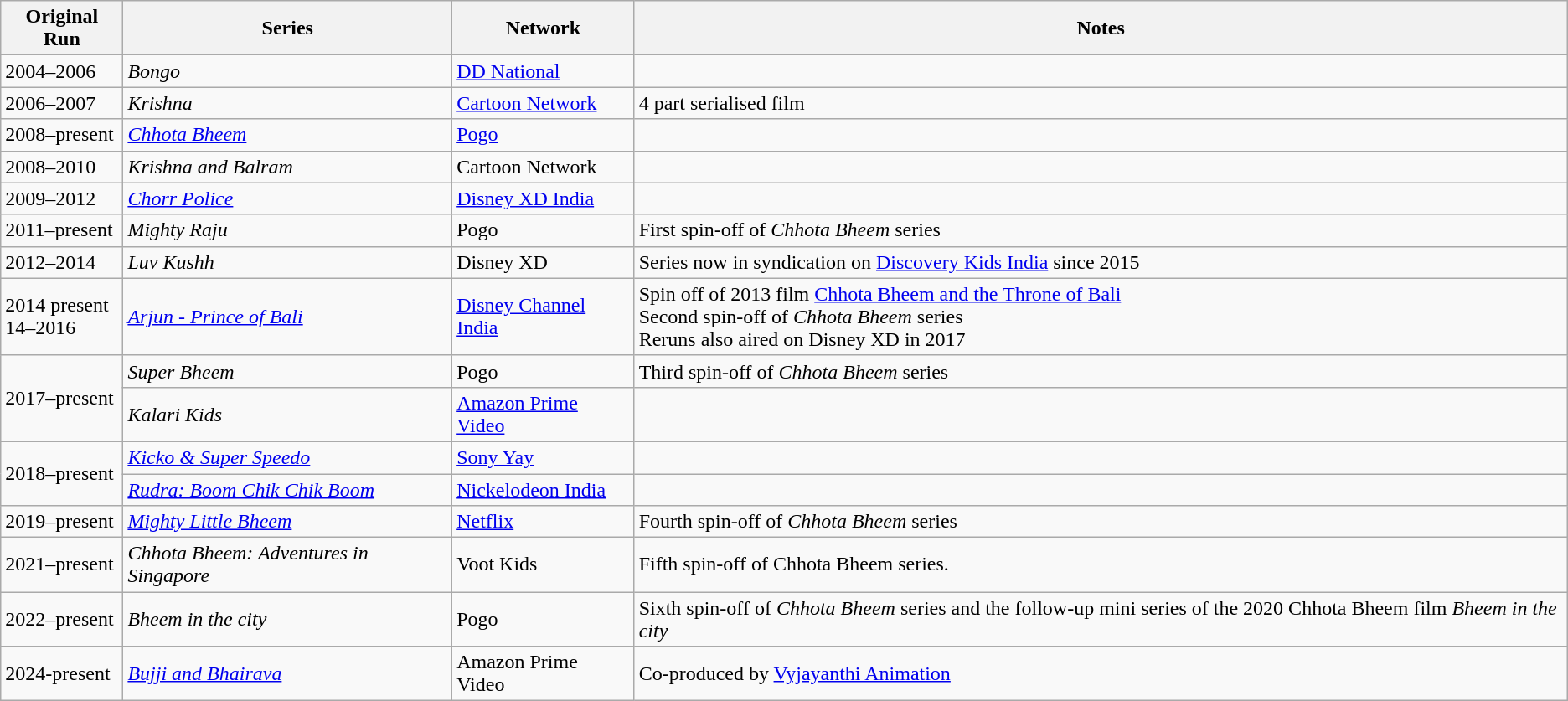<table class="wikitable">
<tr>
<th>Original Run</th>
<th>Series</th>
<th>Network</th>
<th>Notes</th>
</tr>
<tr>
<td>2004–2006</td>
<td><em>Bongo</em></td>
<td><a href='#'>DD National</a></td>
<td></td>
</tr>
<tr>
<td>2006–2007</td>
<td><em>Krishna</em></td>
<td><a href='#'>Cartoon Network</a></td>
<td>4 part serialised film</td>
</tr>
<tr>
<td>2008–present</td>
<td><em><a href='#'>Chhota Bheem</a></em></td>
<td><a href='#'>Pogo</a></td>
<td></td>
</tr>
<tr>
<td>2008–2010</td>
<td><em>Krishna and Balram</em></td>
<td>Cartoon Network</td>
<td></td>
</tr>
<tr>
<td>2009–2012</td>
<td><em><a href='#'>Chorr Police</a></em></td>
<td><a href='#'>Disney XD India</a></td>
<td></td>
</tr>
<tr>
<td>2011–present</td>
<td><em>Mighty Raju</em></td>
<td>Pogo</td>
<td>First spin-off of <em>Chhota Bheem</em> series</td>
</tr>
<tr>
<td>2012–2014</td>
<td><em>Luv Kushh</em></td>
<td>Disney XD</td>
<td>Series now in syndication on <a href='#'>Discovery Kids India</a> since 2015</td>
</tr>
<tr>
<td>2014 present<br>14–2016</td>
<td><em><a href='#'>Arjun - Prince of Bali</a></em></td>
<td><a href='#'>Disney Channel India</a></td>
<td>Spin off of 2013 film <a href='#'>Chhota Bheem and the Throne of Bali</a><br>Second spin-off of <em>Chhota Bheem</em> series<br>Reruns also aired on Disney XD in 2017</td>
</tr>
<tr>
<td rowspan="2">2017–present</td>
<td><em>Super Bheem</em></td>
<td>Pogo</td>
<td>Third spin-off of <em>Chhota Bheem</em> series</td>
</tr>
<tr>
<td><em>Kalari Kids</em></td>
<td><a href='#'>Amazon Prime Video</a></td>
<td></td>
</tr>
<tr>
<td rowspan="2">2018–present</td>
<td><em><a href='#'>Kicko & Super Speedo</a></em></td>
<td><a href='#'>Sony Yay</a></td>
<td></td>
</tr>
<tr>
<td><em><a href='#'>Rudra: Boom Chik Chik Boom</a></em></td>
<td><a href='#'>Nickelodeon India</a></td>
<td></td>
</tr>
<tr>
<td>2019–present</td>
<td><em><a href='#'>Mighty Little Bheem</a></em></td>
<td><a href='#'>Netflix</a></td>
<td>Fourth spin-off of <em>Chhota Bheem</em> series</td>
</tr>
<tr>
<td>2021–present</td>
<td><em>Chhota Bheem: Adventures in Singapore </em></td>
<td>Voot Kids</td>
<td>Fifth spin-off of Chhota Bheem series.</td>
</tr>
<tr>
<td>2022–present</td>
<td><em>Bheem in the city</em></td>
<td>Pogo</td>
<td>Sixth spin-off of <em>Chhota Bheem</em> series and the follow-up mini series of the 2020 Chhota Bheem film <em>Bheem in the city</em></td>
</tr>
<tr>
<td>2024-present</td>
<td><em><a href='#'>Bujji and Bhairava</a></em></td>
<td>Amazon Prime Video</td>
<td>Co-produced by <a href='#'>Vyjayanthi Animation</a></td>
</tr>
</table>
